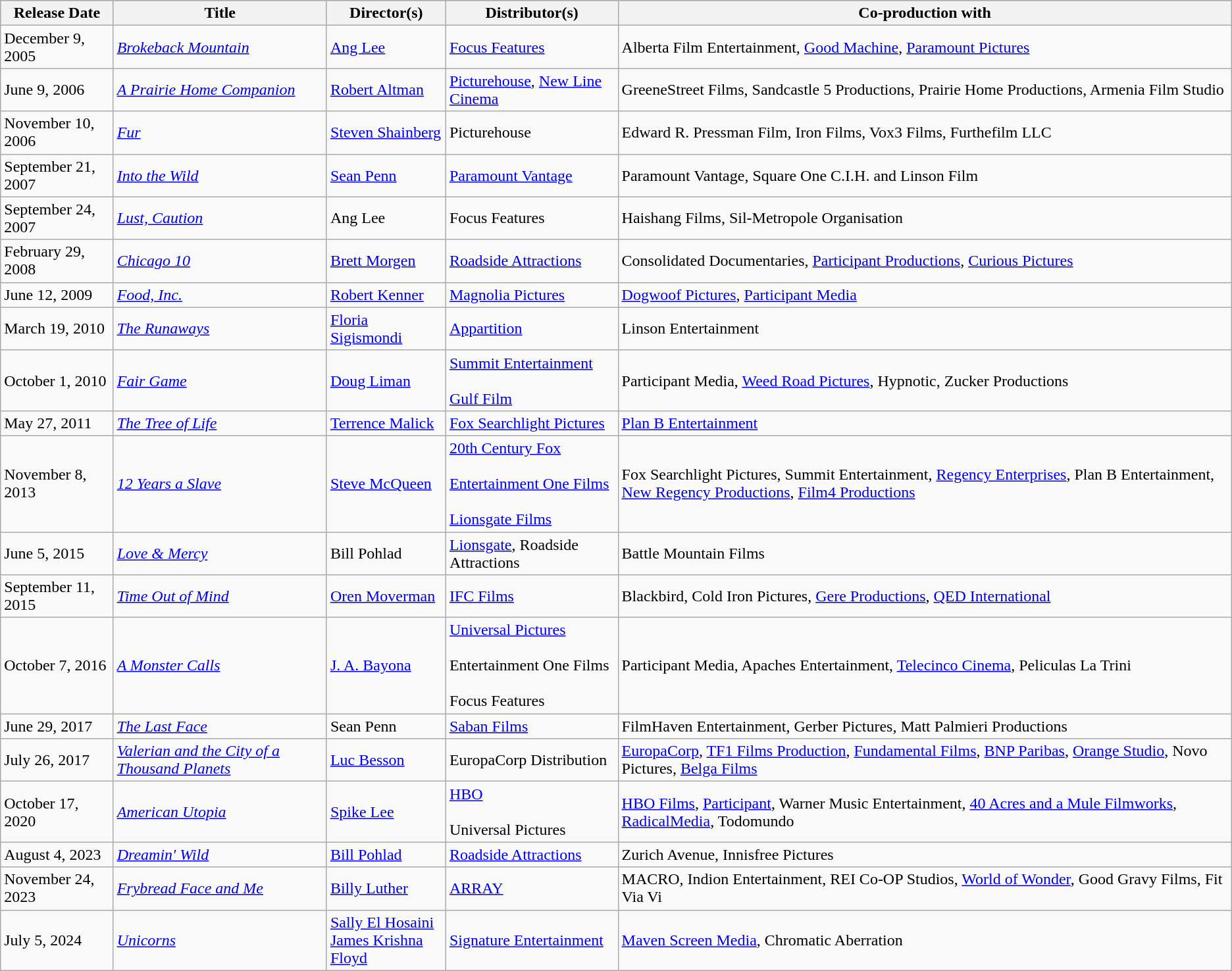<table class="wikitable sortable">
<tr style="background:#b0c4de; text-align:center;">
<th>Release Date</th>
<th>Title</th>
<th>Director(s)</th>
<th>Distributor(s)</th>
<th>Co-production with</th>
</tr>
<tr>
<td>December 9, 2005</td>
<td><em><a href='#'>Brokeback Mountain</a></em></td>
<td><a href='#'>Ang Lee</a></td>
<td><a href='#'>Focus Features</a></td>
<td>Alberta Film Entertainment, <a href='#'>Good Machine</a>, <a href='#'>Paramount Pictures</a></td>
</tr>
<tr>
<td>June 9, 2006</td>
<td><em><a href='#'>A Prairie Home Companion</a></em></td>
<td><a href='#'>Robert Altman</a></td>
<td><a href='#'>Picturehouse</a>, <a href='#'>New Line Cinema</a></td>
<td>GreeneStreet Films, Sandcastle 5 Productions, Prairie Home Productions, Armenia Film Studio</td>
</tr>
<tr>
<td>November 10, 2006</td>
<td><em><a href='#'>Fur</a></em></td>
<td><a href='#'>Steven Shainberg</a></td>
<td>Picturehouse</td>
<td>Edward R. Pressman Film, Iron Films, Vox3 Films, Furthefilm LLC</td>
</tr>
<tr>
<td>September 21, 2007</td>
<td><em><a href='#'>Into the Wild</a></em></td>
<td><a href='#'>Sean Penn</a></td>
<td><a href='#'>Paramount Vantage</a></td>
<td>Paramount Vantage, Square One C.I.H. and Linson Film</td>
</tr>
<tr>
<td>September 24, 2007</td>
<td><em><a href='#'>Lust, Caution</a></em></td>
<td>Ang Lee</td>
<td>Focus Features</td>
<td>Haishang Films, Sil-Metropole Organisation</td>
</tr>
<tr>
<td>February 29, 2008</td>
<td><em><a href='#'>Chicago 10</a></em></td>
<td><a href='#'>Brett Morgen</a></td>
<td><a href='#'>Roadside Attractions</a></td>
<td>Consolidated Documentaries, <a href='#'>Participant Productions</a>, <a href='#'>Curious Pictures</a></td>
</tr>
<tr>
<td>June 12, 2009</td>
<td><em><a href='#'>Food, Inc.</a></em></td>
<td><a href='#'>Robert Kenner</a></td>
<td><a href='#'>Magnolia Pictures</a></td>
<td><a href='#'>Dogwoof Pictures</a>, <a href='#'>Participant Media</a></td>
</tr>
<tr>
<td>March 19, 2010</td>
<td><em><a href='#'>The Runaways</a></em></td>
<td><a href='#'>Floria Sigismondi</a></td>
<td><a href='#'>Appartition</a></td>
<td>Linson Entertainment</td>
</tr>
<tr>
<td>October 1, 2010</td>
<td><em><a href='#'>Fair Game</a></em></td>
<td><a href='#'>Doug Liman</a></td>
<td><a href='#'>Summit Entertainment</a><br><br><a href='#'>Gulf Film</a><br></td>
<td>Participant Media, <a href='#'>Weed Road Pictures</a>, Hypnotic, Zucker Productions</td>
</tr>
<tr>
<td>May 27, 2011</td>
<td><em><a href='#'>The Tree of Life</a></em></td>
<td><a href='#'>Terrence Malick</a></td>
<td><a href='#'>Fox Searchlight Pictures</a></td>
<td><a href='#'>Plan B Entertainment</a></td>
</tr>
<tr>
<td>November 8, 2013</td>
<td><em><a href='#'>12 Years a Slave</a></em></td>
<td><a href='#'>Steve McQueen</a></td>
<td><a href='#'>20th Century Fox</a><br><br><a href='#'>Entertainment One Films</a><br><br><a href='#'>Lionsgate Films</a><br></td>
<td>Fox Searchlight Pictures, Summit Entertainment, <a href='#'>Regency Enterprises</a>, Plan B Entertainment, <a href='#'>New Regency Productions</a>, <a href='#'>Film4 Productions</a></td>
</tr>
<tr>
<td>June 5, 2015</td>
<td><em><a href='#'>Love & Mercy</a></em></td>
<td>Bill Pohlad</td>
<td><a href='#'>Lionsgate</a>, Roadside Attractions</td>
<td>Battle Mountain Films</td>
</tr>
<tr>
<td>September 11, 2015</td>
<td><em><a href='#'>Time Out of Mind</a></em></td>
<td><a href='#'>Oren Moverman</a></td>
<td><a href='#'>IFC Films</a></td>
<td>Blackbird, Cold Iron Pictures, <a href='#'>Gere Productions</a>, <a href='#'>QED International</a></td>
</tr>
<tr>
<td>October 7, 2016</td>
<td><em><a href='#'>A Monster Calls</a></em></td>
<td><a href='#'>J. A. Bayona</a></td>
<td><a href='#'>Universal Pictures</a><br><br>Entertainment One Films<br><br>Focus Features<br></td>
<td>Participant Media, Apaches Entertainment, <a href='#'>Telecinco Cinema</a>, Peliculas La Trini</td>
</tr>
<tr>
<td>June 29, 2017</td>
<td><em><a href='#'>The Last Face</a></em></td>
<td>Sean Penn</td>
<td><a href='#'>Saban Films</a></td>
<td>FilmHaven Entertainment, Gerber Pictures, Matt Palmieri Productions</td>
</tr>
<tr>
<td>July 26, 2017</td>
<td><em><a href='#'>Valerian and the City of a Thousand Planets</a></em></td>
<td><a href='#'>Luc Besson</a></td>
<td>EuropaCorp Distribution</td>
<td><a href='#'>EuropaCorp</a>, <a href='#'>TF1 Films Production</a>, <a href='#'>Fundamental Films</a>, <a href='#'>BNP Paribas</a>, <a href='#'>Orange Studio</a>, Novo Pictures, <a href='#'>Belga Films</a></td>
</tr>
<tr>
<td>October 17, 2020</td>
<td><em><a href='#'>American Utopia</a></em></td>
<td><a href='#'>Spike Lee</a></td>
<td><a href='#'>HBO</a><br><br>Universal Pictures<br></td>
<td><a href='#'>HBO Films</a>, <a href='#'>Participant</a>, Warner Music Entertainment, <a href='#'>40 Acres and a Mule Filmworks</a>, <a href='#'>RadicalMedia</a>, Todomundo</td>
</tr>
<tr>
<td>August 4, 2023</td>
<td><em><a href='#'>Dreamin' Wild</a></em></td>
<td><a href='#'>Bill Pohlad</a></td>
<td><a href='#'>Roadside Attractions</a></td>
<td>Zurich Avenue, Innisfree Pictures</td>
</tr>
<tr>
<td>November 24, 2023</td>
<td><em><a href='#'>Frybread Face and Me</a></em></td>
<td><a href='#'>Billy Luther</a></td>
<td><a href='#'>ARRAY</a></td>
<td>MACRO, Indion Entertainment, REI Co-OP Studios, <a href='#'>World of Wonder</a>, Good Gravy Films, Fit Via Vi</td>
</tr>
<tr>
<td>July 5, 2024</td>
<td><em><a href='#'>Unicorns</a></em></td>
<td><a href='#'>Sally El Hosaini</a><br><a href='#'>James Krishna Floyd</a></td>
<td><a href='#'>Signature Entertainment</a></td>
<td><a href='#'>Maven Screen Media</a>, Chromatic Aberration</td>
</tr>
</table>
